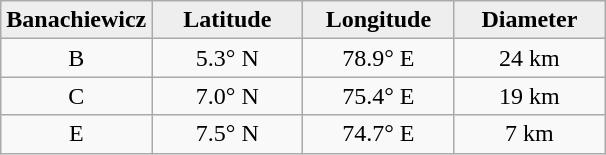<table class="wikitable">
<tr>
<th width="25%" style="background:#eeeeee;">Banachiewicz</th>
<th width="25%" style="background:#eeeeee;">Latitude</th>
<th width="25%" style="background:#eeeeee;">Longitude</th>
<th width="25%" style="background:#eeeeee;">Diameter</th>
</tr>
<tr>
<td align="center">B</td>
<td align="center">5.3° N</td>
<td align="center">78.9° E</td>
<td align="center">24 km</td>
</tr>
<tr>
<td align="center">C</td>
<td align="center">7.0° N</td>
<td align="center">75.4° E</td>
<td align="center">19 km</td>
</tr>
<tr>
<td align="center">E</td>
<td align="center">7.5° N</td>
<td align="center">74.7° E</td>
<td align="center">7 km</td>
</tr>
</table>
